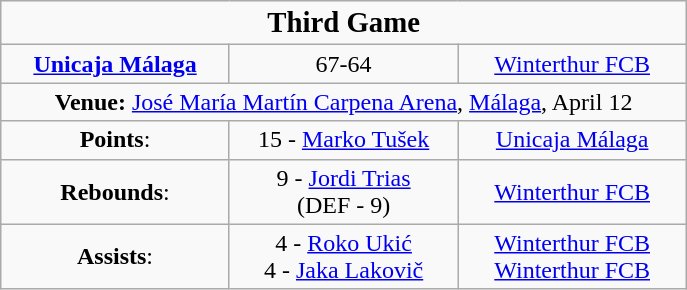<table class=wikitable style="text-align:center">
<tr>
<td colspan=3><big><strong>Third Game</strong></big></td>
</tr>
<tr>
<td width=145><strong><a href='#'>Unicaja Málaga</a> </strong></td>
<td width=145>67-64</td>
<td width=145><a href='#'>Winterthur FCB</a> </td>
</tr>
<tr>
<td colspan=3><strong>Venue:</strong> <a href='#'>José María Martín Carpena Arena</a>, <a href='#'>Málaga</a>, April 12</td>
</tr>
<tr>
<td><strong>Points</strong>:</td>
<td>15 - <a href='#'>Marko Tušek</a> </td>
<td><a href='#'>Unicaja Málaga</a></td>
</tr>
<tr>
<td><strong>Rebounds</strong>:</td>
<td>9 - <a href='#'>Jordi Trias</a>  <br>(DEF - 9)</td>
<td><a href='#'>Winterthur FCB</a></td>
</tr>
<tr>
<td><strong>Assists</strong>:</td>
<td>4 - <a href='#'>Roko Ukić</a> <br>4 - <a href='#'>Jaka Lakovič</a> </td>
<td><a href='#'>Winterthur FCB</a><br><a href='#'>Winterthur FCB</a></td>
</tr>
</table>
